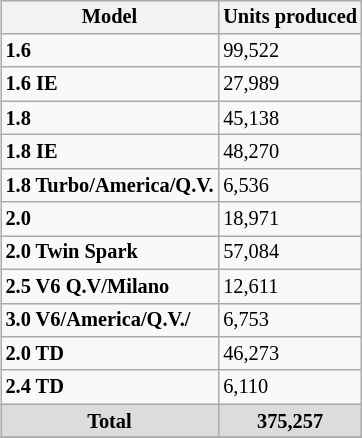<table class="wikitable defaultcenter col1left" style="font-size:85%; float:right;">
<tr>
<th>Model</th>
<th>Units produced</th>
</tr>
<tr>
<td><strong>1.6 </strong></td>
<td>99,522</td>
</tr>
<tr>
<td><strong>1.6 IE </strong></td>
<td>27,989</td>
</tr>
<tr>
<td><strong>1.8 </strong></td>
<td>45,138</td>
</tr>
<tr>
<td><strong>1.8 IE </strong></td>
<td>48,270</td>
</tr>
<tr>
<td><strong>1.8 Turbo/America/Q.V. </strong></td>
<td>6,536</td>
</tr>
<tr>
<td><strong>2.0 </strong></td>
<td>18,971</td>
</tr>
<tr>
<td><strong>2.0 Twin Spark </strong></td>
<td>57,084</td>
</tr>
<tr>
<td><strong>2.5 V6 Q.V/Milano </strong></td>
<td>12,611</td>
</tr>
<tr>
<td><strong>3.0 V6/America/Q.V./ </strong></td>
<td>6,753</td>
</tr>
<tr>
<td><strong>2.0 TD </strong></td>
<td>46,273</td>
</tr>
<tr>
<td><strong>2.4 TD </strong></td>
<td>6,110</td>
</tr>
<tr>
<th style="background:#DCDCDC">Total</th>
<th style="background:#DCDCDC">375,257</th>
</tr>
<tr>
</tr>
</table>
